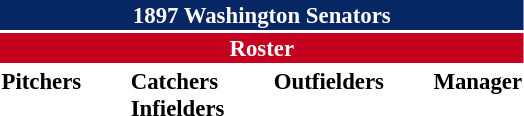<table class="toccolours" style="font-size: 95%;">
<tr>
<th colspan="10" style="background-color: #072764; color: white; text-align: center;">1897 Washington Senators</th>
</tr>
<tr>
<td colspan="10" style="background-color: #c6011f; color: white; text-align: center;"><strong>Roster</strong></td>
</tr>
<tr>
<td valign="top"><strong>Pitchers</strong><br>







</td>
<td width="25px"></td>
<td valign="top"><strong>Catchers</strong><br>

<strong>Infielders</strong>





</td>
<td width="25px"></td>
<td valign="top"><strong>Outfielders</strong><br>





</td>
<td width="25px"></td>
<td valign="top"><strong>Manager</strong><br>
</td>
</tr>
<tr>
</tr>
</table>
